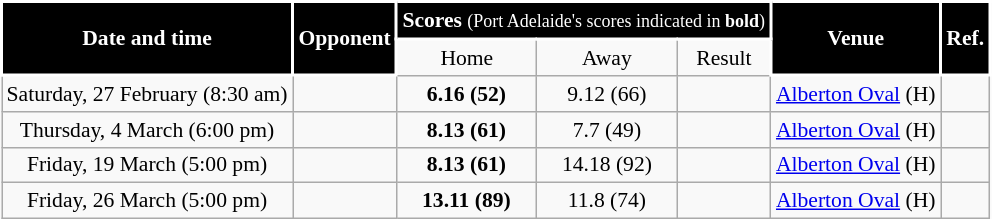<table class="wikitable" style="font-size:90%; text-align:center;">
<tr>
<td style="background:black; color:white; border: solid #FFFFFF 2px" rowspan=2><strong>Date and time</strong></td>
<td style="background:black; color:white; border: solid #FFFFFF 2px" rowspan=2><strong>Opponent</strong></td>
<td style="background:black; color:white; border: solid #FFFFFF 2px" colspan=3><strong>Scores</strong> <small>(Port Adelaide's scores indicated in <strong>bold</strong>)</small></td>
<td style="background:black; color:white; border: solid #FFFFFF 2px" rowspan=2><strong>Venue</strong></td>
<td style="background:black; color:white; border: solid #FFFFFF 2px" rowspan=2><strong>Ref.</strong></td>
</tr>
<tr>
<td>Home</td>
<td>Away</td>
<td>Result</td>
</tr>
<tr>
<td>Saturday, 27 February (8:30 am)</td>
<td></td>
<td><strong>6.16 (52)</strong></td>
<td>9.12 (66)</td>
<td></td>
<td><a href='#'>Alberton Oval</a> (H)</td>
<td></td>
</tr>
<tr>
<td>Thursday, 4 March (6:00 pm)</td>
<td></td>
<td><strong>8.13 (61)</strong></td>
<td>7.7 (49)</td>
<td></td>
<td><a href='#'>Alberton Oval</a> (H)</td>
<td></td>
</tr>
<tr>
<td>Friday, 19 March (5:00 pm)</td>
<td></td>
<td><strong>8.13 (61)</strong></td>
<td>14.18 (92)</td>
<td></td>
<td><a href='#'>Alberton Oval</a> (H)</td>
<td></td>
</tr>
<tr>
<td>Friday, 26 March (5:00 pm)</td>
<td></td>
<td><strong>13.11 (89)</strong></td>
<td>11.8 (74)</td>
<td></td>
<td><a href='#'>Alberton Oval</a> (H)</td>
<td></td>
</tr>
</table>
